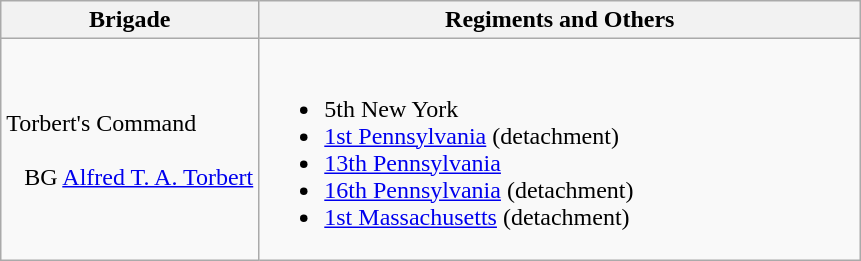<table class="wikitable">
<tr>
<th width=30%>Brigade</th>
<th>Regiments and Others</th>
</tr>
<tr>
<td>Torbert's Command<br><br>  
BG <a href='#'>Alfred T. A. Torbert</a></td>
<td><br><ul><li>5th New York</li><li><a href='#'>1st Pennsylvania</a> (detachment)</li><li><a href='#'>13th Pennsylvania</a></li><li><a href='#'>16th Pennsylvania</a> (detachment)</li><li><a href='#'>1st Massachusetts</a> (detachment)</li></ul></td>
</tr>
</table>
